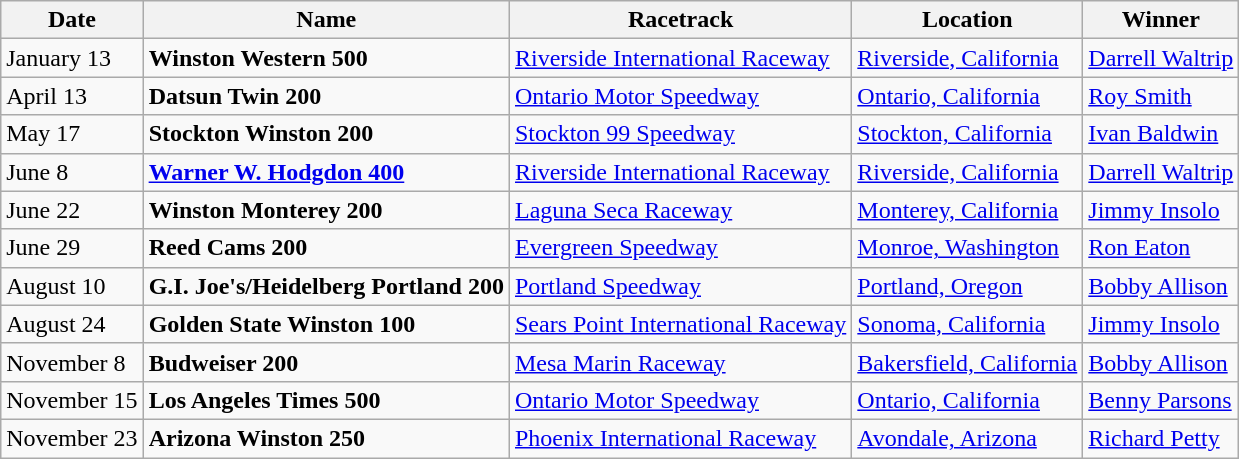<table class="wikitable">
<tr>
<th>Date</th>
<th>Name</th>
<th>Racetrack</th>
<th>Location</th>
<th>Winner</th>
</tr>
<tr>
<td>January 13</td>
<td><strong>Winston Western 500</strong></td>
<td><a href='#'>Riverside International Raceway</a></td>
<td><a href='#'>Riverside, California</a></td>
<td><a href='#'>Darrell Waltrip</a></td>
</tr>
<tr>
<td>April 13</td>
<td><strong>Datsun Twin 200</strong></td>
<td><a href='#'>Ontario Motor Speedway</a></td>
<td><a href='#'>Ontario, California</a></td>
<td><a href='#'>Roy Smith</a></td>
</tr>
<tr>
<td>May 17</td>
<td><strong>Stockton Winston 200</strong></td>
<td><a href='#'>Stockton 99 Speedway</a></td>
<td><a href='#'>Stockton, California</a></td>
<td><a href='#'>Ivan Baldwin</a></td>
</tr>
<tr>
<td>June 8</td>
<td><a href='#'><strong>Warner W. Hodgdon 400</strong></a></td>
<td><a href='#'>Riverside International Raceway</a></td>
<td><a href='#'>Riverside, California</a></td>
<td><a href='#'>Darrell Waltrip</a></td>
</tr>
<tr>
<td>June 22</td>
<td><strong>Winston Monterey 200</strong></td>
<td><a href='#'>Laguna Seca Raceway</a></td>
<td><a href='#'>Monterey, California</a></td>
<td><a href='#'>Jimmy Insolo</a></td>
</tr>
<tr>
<td>June 29</td>
<td><strong>Reed Cams 200</strong></td>
<td><a href='#'>Evergreen Speedway</a></td>
<td><a href='#'>Monroe, Washington</a></td>
<td><a href='#'>Ron Eaton</a></td>
</tr>
<tr>
<td>August 10</td>
<td><strong>G.I. Joe's/Heidelberg Portland 200</strong></td>
<td><a href='#'>Portland Speedway</a></td>
<td><a href='#'>Portland, Oregon</a></td>
<td><a href='#'>Bobby Allison</a></td>
</tr>
<tr>
<td>August 24</td>
<td><strong>Golden State Winston 100</strong></td>
<td><a href='#'>Sears Point International Raceway</a></td>
<td><a href='#'>Sonoma, California</a></td>
<td><a href='#'>Jimmy Insolo</a></td>
</tr>
<tr>
<td>November 8</td>
<td><strong>Budweiser 200</strong></td>
<td><a href='#'>Mesa Marin Raceway</a></td>
<td><a href='#'>Bakersfield, California</a></td>
<td><a href='#'>Bobby Allison</a></td>
</tr>
<tr>
<td>November 15</td>
<td><strong>Los Angeles Times 500</strong></td>
<td><a href='#'>Ontario Motor Speedway</a></td>
<td><a href='#'>Ontario, California</a></td>
<td><a href='#'>Benny Parsons</a></td>
</tr>
<tr>
<td>November 23</td>
<td><strong>Arizona Winston 250</strong></td>
<td><a href='#'>Phoenix International Raceway</a></td>
<td><a href='#'>Avondale, Arizona</a></td>
<td><a href='#'>Richard Petty</a></td>
</tr>
</table>
